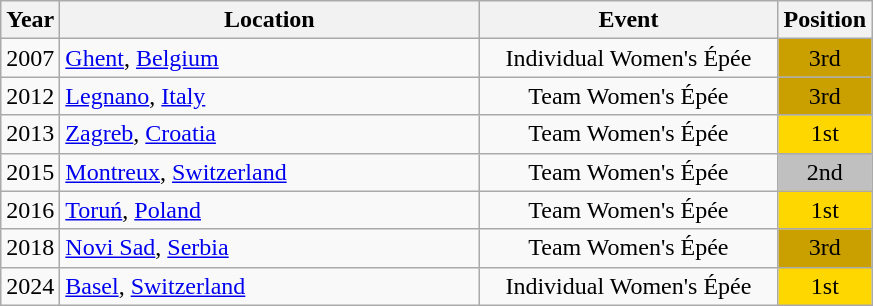<table class="wikitable" style="text-align:center;">
<tr>
<th>Year</th>
<th style="width:17em">Location</th>
<th style="width:12em">Event</th>
<th>Position</th>
</tr>
<tr>
<td>2007</td>
<td rowspan="1" align="left"> <a href='#'>Ghent</a>, <a href='#'>Belgium</a></td>
<td>Individual Women's Épée</td>
<td bgcolor="caramel">3rd</td>
</tr>
<tr>
<td>2012</td>
<td rowspan="1" align="left"> <a href='#'>Legnano</a>, <a href='#'>Italy</a></td>
<td>Team Women's Épée</td>
<td bgcolor="caramel">3rd</td>
</tr>
<tr>
<td>2013</td>
<td rowspan="1" align="left"> <a href='#'>Zagreb</a>, <a href='#'>Croatia</a></td>
<td>Team Women's Épée</td>
<td bgcolor="gold">1st</td>
</tr>
<tr>
<td>2015</td>
<td rowspan="1" align="left"> <a href='#'>Montreux</a>, <a href='#'>Switzerland</a></td>
<td>Team Women's Épée</td>
<td bgcolor="silver">2nd</td>
</tr>
<tr>
<td>2016</td>
<td rowspan="1" align="left"> <a href='#'>Toruń</a>, <a href='#'>Poland</a></td>
<td>Team Women's Épée</td>
<td bgcolor="gold">1st</td>
</tr>
<tr>
<td rowspan="1">2018</td>
<td rowspan="1" align="left"> <a href='#'>Novi Sad</a>, <a href='#'>Serbia</a></td>
<td>Team Women's Épée</td>
<td bgcolor="caramel">3rd</td>
</tr>
<tr>
<td rowspan="1">2024</td>
<td rowspan="1" align="left"> <a href='#'>Basel</a>, <a href='#'>Switzerland</a></td>
<td>Individual Women's Épée</td>
<td bgcolor="gold">1st</td>
</tr>
</table>
